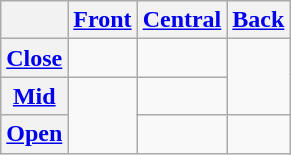<table class="wikitable" style="text-align:center">
<tr>
<th></th>
<th><a href='#'>Front</a></th>
<th><a href='#'>Central</a></th>
<th><a href='#'>Back</a></th>
</tr>
<tr align="center">
<th><a href='#'>Close</a></th>
<td></td>
<td></td>
<td rowspan="2"></td>
</tr>
<tr>
<th><a href='#'>Mid</a></th>
<td rowspan="2"></td>
<td></td>
</tr>
<tr align="center">
<th><a href='#'>Open</a></th>
<td></td>
<td></td>
</tr>
</table>
